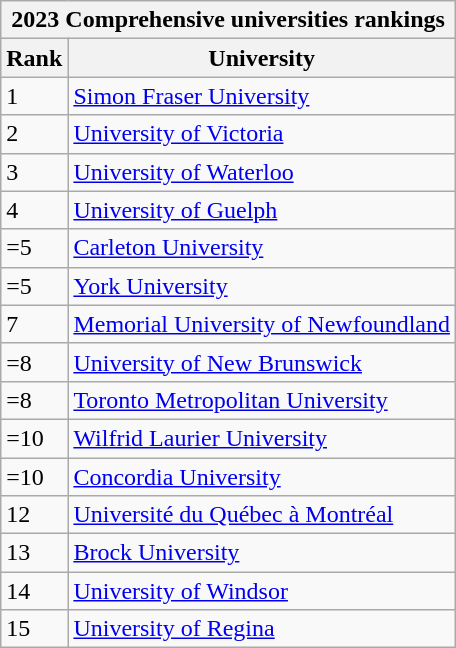<table class="wikitable sortable">
<tr>
<th colspan="3">2023 Comprehensive universities rankings</th>
</tr>
<tr>
<th>Rank</th>
<th>University</th>
</tr>
<tr>
<td>1</td>
<td><a href='#'>Simon Fraser University</a></td>
</tr>
<tr>
<td>2</td>
<td><a href='#'>University of Victoria</a></td>
</tr>
<tr>
<td>3</td>
<td><a href='#'>University of Waterloo</a></td>
</tr>
<tr>
<td>4</td>
<td><a href='#'>University of Guelph</a></td>
</tr>
<tr>
<td data-sort-value="5">=5</td>
<td><a href='#'>Carleton University</a></td>
</tr>
<tr>
<td data-sort-value="5">=5</td>
<td><a href='#'>York University</a></td>
</tr>
<tr>
<td>7</td>
<td><a href='#'>Memorial University of Newfoundland</a></td>
</tr>
<tr>
<td data-sort-value="8">=8</td>
<td><a href='#'>University of New Brunswick</a></td>
</tr>
<tr>
<td data-sort-value="8">=8</td>
<td><a href='#'>Toronto Metropolitan University</a></td>
</tr>
<tr>
<td data-sort-value="10">=10</td>
<td><a href='#'>Wilfrid Laurier University</a></td>
</tr>
<tr>
<td data-sort-value="10">=10</td>
<td><a href='#'>Concordia University</a></td>
</tr>
<tr>
<td>12</td>
<td><a href='#'>Université du Québec à Montréal</a></td>
</tr>
<tr>
<td>13</td>
<td><a href='#'>Brock University</a></td>
</tr>
<tr>
<td>14</td>
<td><a href='#'>University of Windsor</a></td>
</tr>
<tr>
<td>15</td>
<td><a href='#'>University of Regina</a></td>
</tr>
</table>
